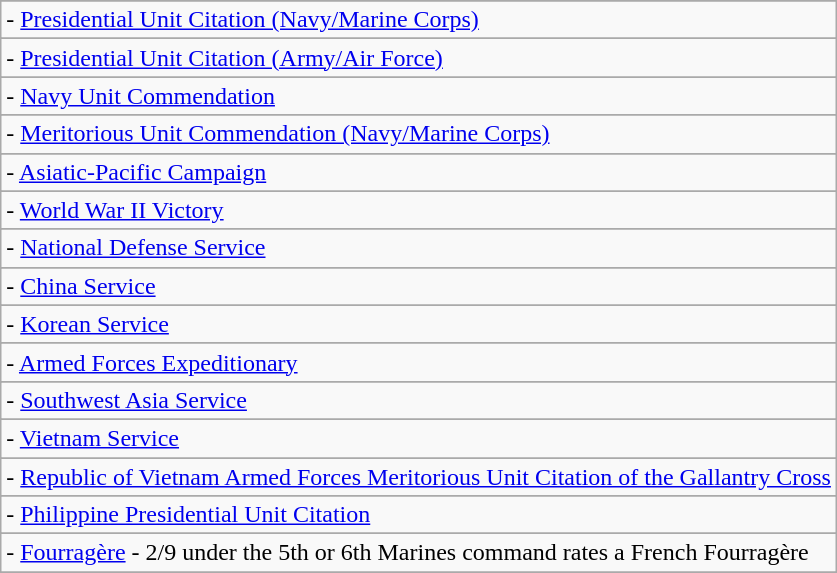<table class="wikitable" style="text-align:center; clear: center">
<tr>
</tr>
<tr align=left>
<td> - <a href='#'>Presidential Unit Citation (Navy/Marine Corps)</a></td>
</tr>
<tr>
</tr>
<tr align=left>
<td> - <a href='#'>Presidential Unit Citation (Army/Air Force)</a></td>
</tr>
<tr>
</tr>
<tr align=left>
<td> - <a href='#'>Navy Unit Commendation</a></td>
</tr>
<tr>
</tr>
<tr align=left>
<td> - <a href='#'>Meritorious Unit Commendation (Navy/Marine Corps)</a></td>
</tr>
<tr>
</tr>
<tr align=left>
<td> - <a href='#'>Asiatic-Pacific Campaign</a></td>
</tr>
<tr>
</tr>
<tr align=left>
<td> - <a href='#'>World War II Victory</a></td>
</tr>
<tr>
</tr>
<tr align=left>
<td> - <a href='#'>National Defense Service</a></td>
</tr>
<tr>
</tr>
<tr align=left>
<td> - <a href='#'>China Service</a></td>
</tr>
<tr>
</tr>
<tr align=left>
<td> - <a href='#'>Korean Service</a></td>
</tr>
<tr>
</tr>
<tr align=left>
<td> - <a href='#'>Armed Forces Expeditionary</a></td>
</tr>
<tr>
</tr>
<tr align=left>
<td> - <a href='#'>Southwest Asia Service</a></td>
</tr>
<tr>
</tr>
<tr align=left>
<td> - <a href='#'>Vietnam Service</a></td>
</tr>
<tr>
</tr>
<tr align=left>
<td> - <a href='#'>Republic of Vietnam Armed Forces Meritorious Unit Citation of the Gallantry Cross</a></td>
</tr>
<tr>
</tr>
<tr align=left>
<td> - <a href='#'>Philippine Presidential Unit Citation</a></td>
</tr>
<tr>
</tr>
<tr align=left>
<td> - <a href='#'>Fourragère</a> - 2/9 under the 5th or 6th Marines command rates a French Fourragère</td>
</tr>
<tr>
</tr>
</table>
